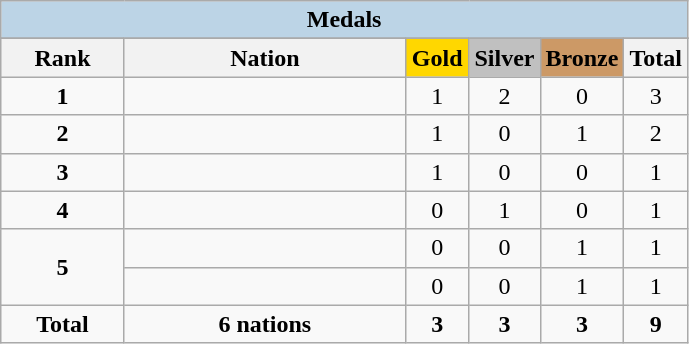<table class=wikitable style=text-align:center>
<tr>
<td colspan=6 style="background:#BCD4E6"><strong>Medals</strong></td>
</tr>
<tr>
</tr>
<tr style="background-color:#EDEDED;">
<th width=75px class="hintergrundfarbe5">Rank</th>
<th width=180px class="hintergrundfarbe6">Nation</th>
<th width=35px style="background:gold">Gold</th>
<th width=35px style="background:silver">Silver</th>
<th width=35px style="background:#CC9966">Bronze</th>
<th width=35px>Total</th>
</tr>
<tr>
<td><strong>1</strong></td>
<td align=left></td>
<td>1</td>
<td>2</td>
<td>0</td>
<td>3</td>
</tr>
<tr>
<td><strong>2</strong></td>
<td align=left></td>
<td>1</td>
<td>0</td>
<td>1</td>
<td>2</td>
</tr>
<tr>
<td><strong>3</strong></td>
<td align=left></td>
<td>1</td>
<td>0</td>
<td>0</td>
<td>1</td>
</tr>
<tr>
<td><strong>4</strong></td>
<td align=left></td>
<td>0</td>
<td>1</td>
<td>0</td>
<td>1</td>
</tr>
<tr>
<td rowspan="2"><strong>5</strong></td>
<td align=left></td>
<td>0</td>
<td>0</td>
<td>1</td>
<td>1</td>
</tr>
<tr>
<td align="left"></td>
<td>0</td>
<td>0</td>
<td>1</td>
<td>1</td>
</tr>
<tr>
<td><strong>Total</strong></td>
<td><strong>6 nations</strong></td>
<td><strong>3</strong></td>
<td><strong>3</strong></td>
<td><strong>3</strong></td>
<td><strong>9</strong></td>
</tr>
</table>
